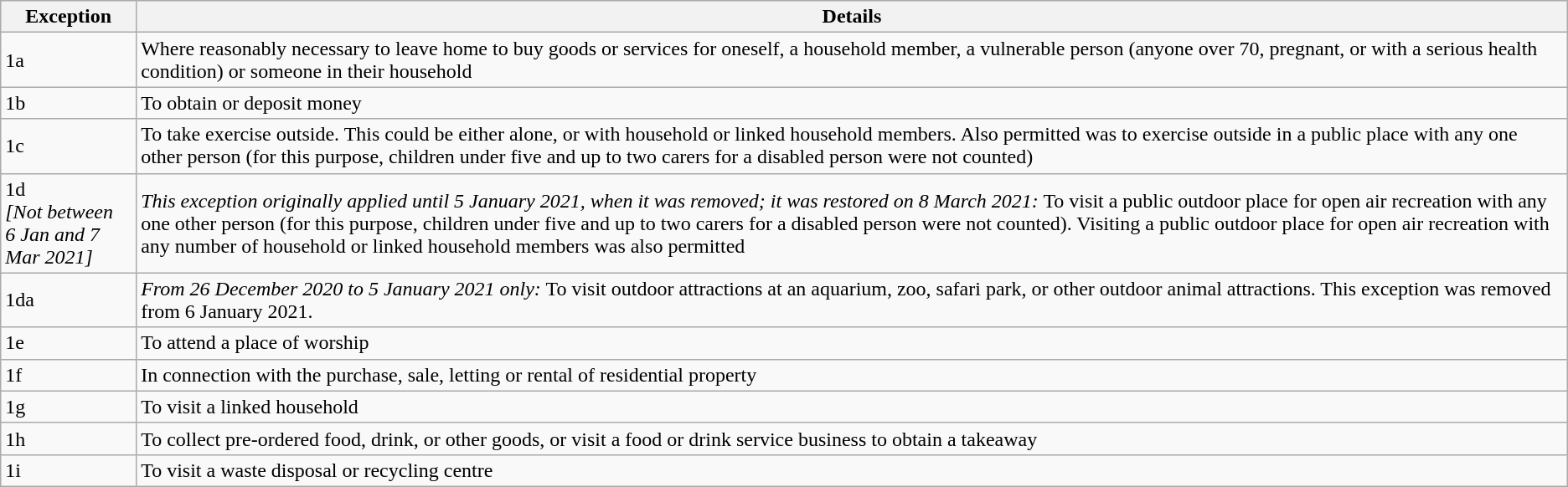<table class="wikitable">
<tr>
<th>Exception</th>
<th>Details</th>
</tr>
<tr>
<td>1a</td>
<td>Where reasonably necessary to leave home to buy goods or services for oneself, a household member, a vulnerable person (anyone over 70, pregnant, or with a serious health condition) or someone in their household</td>
</tr>
<tr>
<td>1b</td>
<td>To obtain or deposit money</td>
</tr>
<tr>
<td>1c</td>
<td>To take exercise outside. This could be either alone, or with household or linked household members. Also permitted was to exercise outside in a public place with any one other person (for this purpose, children under five and up to two carers for a disabled person were not counted)</td>
</tr>
<tr>
<td>1d<br><em>[Not between</em><br><em>6 Jan and 7 Mar 2021]</em></td>
<td><em>This exception originally applied until 5 January 2021, when it was removed; it was restored on 8 March 2021:</em> To visit a public outdoor place for open air recreation with any one other person (for this purpose, children under five and up to two carers for a disabled person were not counted). Visiting a public outdoor place for open air recreation with any number of household or linked household members was also permitted</td>
</tr>
<tr>
<td>1da</td>
<td><em>From 26 December 2020 to 5 January 2021 only:</em> To visit outdoor attractions at an aquarium, zoo, safari park, or other outdoor animal attractions. This exception was removed from 6 January 2021.</td>
</tr>
<tr>
<td>1e</td>
<td>To attend a place of worship</td>
</tr>
<tr>
<td>1f</td>
<td>In connection with the purchase, sale, letting or rental of residential property</td>
</tr>
<tr>
<td>1g</td>
<td>To visit a linked household</td>
</tr>
<tr>
<td>1h</td>
<td>To collect pre-ordered food, drink, or other goods, or visit a food or drink service business to obtain a takeaway</td>
</tr>
<tr>
<td>1i</td>
<td>To visit a waste disposal or recycling centre</td>
</tr>
</table>
